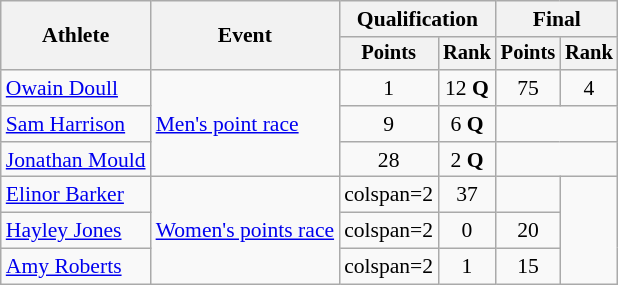<table class="wikitable" style="font-size:90%;">
<tr>
<th rowspan=2>Athlete</th>
<th rowspan=2>Event</th>
<th colspan=2>Qualification</th>
<th colspan=2>Final</th>
</tr>
<tr style="font-size:95%">
<th>Points</th>
<th>Rank</th>
<th>Points</th>
<th>Rank</th>
</tr>
<tr align=center>
<td align=left><a href='#'>Owain Doull</a></td>
<td align=left rowspan=3><a href='#'>Men's point race</a></td>
<td>1</td>
<td>12 <strong>Q</strong></td>
<td>75</td>
<td>4</td>
</tr>
<tr align=center>
<td align=left><a href='#'>Sam Harrison</a></td>
<td>9</td>
<td>6 <strong>Q</strong></td>
<td colspan="2"></td>
</tr>
<tr align=center>
<td align=left><a href='#'>Jonathan Mould</a></td>
<td>28</td>
<td>2 <strong>Q</strong></td>
<td colspan="2"></td>
</tr>
<tr align=center>
<td align=left><a href='#'>Elinor Barker</a></td>
<td align=left rowspan=3><a href='#'>Women's points race</a></td>
<td>colspan=2 </td>
<td>37</td>
<td></td>
</tr>
<tr align=center>
<td align=left><a href='#'>Hayley Jones</a></td>
<td>colspan=2 </td>
<td>0</td>
<td>20</td>
</tr>
<tr align=center>
<td align=left><a href='#'>Amy Roberts</a></td>
<td>colspan=2 </td>
<td>1</td>
<td>15</td>
</tr>
</table>
